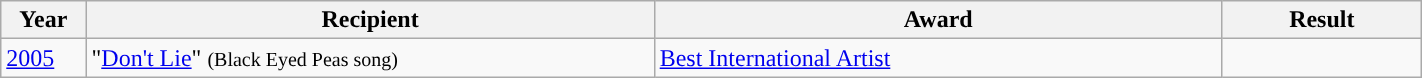<table style="width: 75%;" class="wikitable">
<tr>
<th style="width:6%;">Year</th>
<th style="width:40%;">Recipient</th>
<th style="width:40%;">Award</th>
<th style="width:14%;">Result</th>
</tr>
<tr>
<td><a href='#'>2005</a></td>
<td>"<a href='#'>Don't Lie</a>" <small>(Black Eyed Peas song)</small></td>
<td><a href='#'>Best International Artist</a></td>
<td></td>
</tr>
</table>
